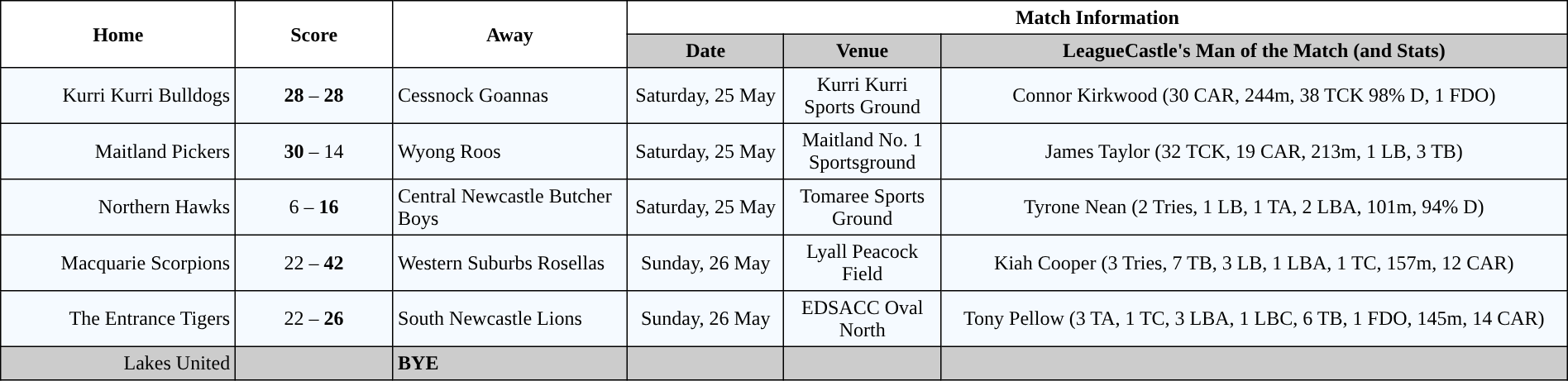<table width="100%" cellspacing="0" cellpadding="4" border="1" style="border-collapse:collapse;  text-align:center;">
<tr>
<th rowspan="2" width="15%">Home</th>
<th rowspan="2" width="10%">Score</th>
<th rowspan="2" width="15%">Away</th>
<th colspan="4">Match Information</th>
</tr>
<tr style="background:#CCCCCC">
<th width="10%">Date</th>
<th width="10%">Venue</th>
<th width="40%">LeagueCastle's Man of the Match (and Stats)</th>
</tr>
<tr style="text-align:center; background:#f5faff;">
<td align="right"> Kurri Kurri Bulldogs</td>
<td><strong>28</strong> – <strong>28</strong></td>
<td align="left"> Cessnock Goannas</td>
<td>Saturday, 25 May</td>
<td>Kurri Kurri Sports Ground</td>
<td>Connor Kirkwood  (30 CAR, 244m, 38 TCK 98% D, 1 FDO)</td>
</tr>
<tr style="text-align:center; background:#f5faff;">
<td align="right"> Maitland Pickers</td>
<td><strong>30</strong> – 14</td>
<td align="left"> Wyong Roos</td>
<td>Saturday, 25 May</td>
<td>Maitland No. 1 Sportsground</td>
<td>James Taylor  (32 TCK, 19 CAR, 213m, 1 LB, 3 TB)</td>
</tr>
<tr style="text-align:center; background:#f5faff;">
<td align="right"> Northern Hawks</td>
<td>6 – <strong>16</strong></td>
<td align="left"> Central Newcastle Butcher Boys</td>
<td>Saturday, 25 May</td>
<td>Tomaree Sports Ground</td>
<td>Tyrone Nean  (2 Tries, 1 LB, 1 TA, 2 LBA, 101m, 94% D)</td>
</tr>
<tr style="text-align:center; background:#f5faff;">
<td align="right"> Macquarie Scorpions</td>
<td>22 – <strong>42</strong></td>
<td align="left"> Western Suburbs Rosellas</td>
<td>Sunday, 26 May</td>
<td>Lyall Peacock Field</td>
<td>Kiah Cooper  (3 Tries, 7 TB, 3 LB, 1 LBA, 1 TC, 157m, 12 CAR)</td>
</tr>
<tr style="text-align:center; background:#f5faff;">
<td align="right"> The Entrance Tigers</td>
<td>22 – <strong>26</strong></td>
<td align="left"> South Newcastle Lions</td>
<td>Sunday, 26 May</td>
<td>EDSACC Oval North</td>
<td>Tony Pellow  (3 TA, 1 TC, 3 LBA, 1 LBC, 6 TB, 1 FDO, 145m, 14 CAR)</td>
</tr>
<tr style="text-align:center; background:#CCCCCC;">
<td align="right"> Lakes United</td>
<td></td>
<td align="left"><strong>BYE</strong></td>
<td></td>
<td></td>
<td></td>
</tr>
</table>
